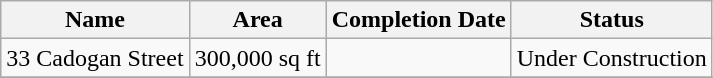<table class="wikitable">
<tr>
<th>Name</th>
<th>Area</th>
<th>Completion Date</th>
<th>Status</th>
</tr>
<tr>
<td>33 Cadogan Street</td>
<td>300,000 sq ft</td>
<td></td>
<td>Under Construction</td>
</tr>
<tr>
</tr>
</table>
